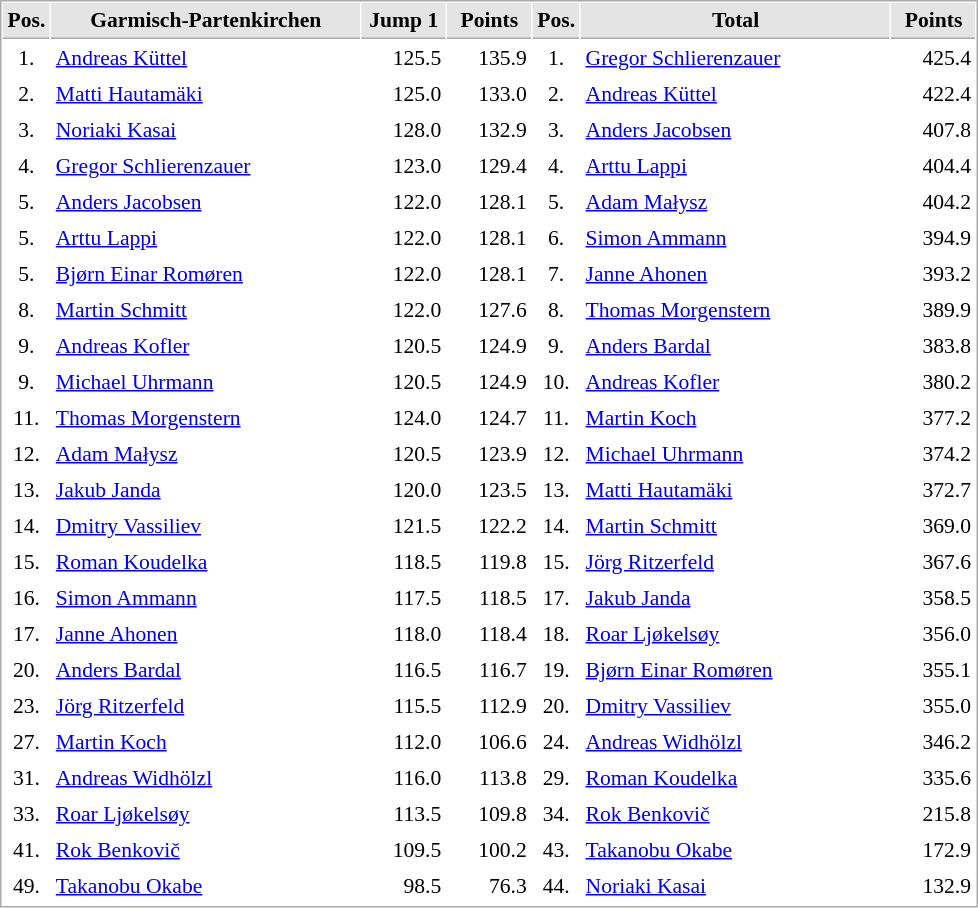<table cellspacing="1" cellpadding="3" style="border:1px solid #AAAAAA;font-size:90%">
<tr bgcolor="#E4E4E4">
<th style="border-bottom:1px solid #AAAAAA" width=10>Pos.</th>
<th style="border-bottom:1px solid #AAAAAA" width=200>Garmisch-Partenkirchen</th>
<th style="border-bottom:1px solid #AAAAAA" width=50>Jump 1</th>
<th style="border-bottom:1px solid #AAAAAA" width=50>Points</th>
<th style="border-bottom:1px solid #AAAAAA" width=10>Pos.</th>
<th style="border-bottom:1px solid #AAAAAA" width=200>Total</th>
<th style="border-bottom:1px solid #AAAAAA" width=50>Points</th>
</tr>
<tr>
<td align="center">1.</td>
<td> <a href='#'>Andreas Küttel</a></td>
<td align="right">125.5</td>
<td align="right">135.9</td>
<td align="center">1.</td>
<td> <a href='#'>Gregor Schlierenzauer</a></td>
<td align="right">425.4</td>
</tr>
<tr>
<td align="center">2.</td>
<td> <a href='#'>Matti Hautamäki</a></td>
<td align="right">125.0</td>
<td align="right">133.0</td>
<td align="center">2.</td>
<td> <a href='#'>Andreas Küttel</a></td>
<td align="right">422.4</td>
</tr>
<tr>
<td align="center">3.</td>
<td> <a href='#'>Noriaki Kasai</a></td>
<td align="right">128.0</td>
<td align="right">132.9</td>
<td align="center">3.</td>
<td> <a href='#'>Anders Jacobsen</a></td>
<td align="right">407.8</td>
</tr>
<tr>
<td align="center">4.</td>
<td> <a href='#'>Gregor Schlierenzauer</a></td>
<td align="right">123.0</td>
<td align="right">129.4</td>
<td align="center">4.</td>
<td> <a href='#'>Arttu Lappi</a></td>
<td align="right">404.4</td>
</tr>
<tr>
<td align="center">5.</td>
<td> <a href='#'>Anders Jacobsen</a></td>
<td align="right">122.0</td>
<td align="right">128.1</td>
<td align="center">5.</td>
<td> <a href='#'>Adam Małysz</a></td>
<td align="right">404.2</td>
</tr>
<tr>
<td align="center">5.</td>
<td> <a href='#'>Arttu Lappi</a></td>
<td align="right">122.0</td>
<td align="right">128.1</td>
<td align="center">6.</td>
<td> <a href='#'>Simon Ammann</a></td>
<td align="right">394.9</td>
</tr>
<tr>
<td align="center">5.</td>
<td> <a href='#'>Bjørn Einar Romøren</a></td>
<td align="right">122.0</td>
<td align="right">128.1</td>
<td align="center">7.</td>
<td> <a href='#'>Janne Ahonen</a></td>
<td align="right">393.2</td>
</tr>
<tr>
<td align="center">8.</td>
<td> <a href='#'>Martin Schmitt</a></td>
<td align="right">122.0</td>
<td align="right">127.6</td>
<td align="center">8.</td>
<td> <a href='#'>Thomas Morgenstern</a></td>
<td align="right">389.9</td>
</tr>
<tr>
<td align="center">9.</td>
<td> <a href='#'>Andreas Kofler</a></td>
<td align="right">120.5</td>
<td align="right">124.9</td>
<td align="center">9.</td>
<td> <a href='#'>Anders Bardal</a></td>
<td align="right">383.8</td>
</tr>
<tr>
<td align="center">9.</td>
<td> <a href='#'>Michael Uhrmann</a></td>
<td align="right">120.5</td>
<td align="right">124.9</td>
<td align="center">10.</td>
<td> <a href='#'>Andreas Kofler</a></td>
<td align="right">380.2</td>
</tr>
<tr>
<td align="center">11.</td>
<td> <a href='#'>Thomas Morgenstern</a></td>
<td align="right">124.0</td>
<td align="right">124.7</td>
<td align="center">11.</td>
<td> <a href='#'>Martin Koch</a></td>
<td align="right">377.2</td>
</tr>
<tr>
<td align="center">12.</td>
<td> <a href='#'>Adam Małysz</a></td>
<td align="right">120.5</td>
<td align="right">123.9</td>
<td align="center">12.</td>
<td> <a href='#'>Michael Uhrmann</a></td>
<td align="right">374.2</td>
</tr>
<tr>
<td align="center">13.</td>
<td> <a href='#'>Jakub Janda</a></td>
<td align="right">120.0</td>
<td align="right">123.5</td>
<td align="center">13.</td>
<td> <a href='#'>Matti Hautamäki</a></td>
<td align="right">372.7</td>
</tr>
<tr>
<td align="center">14.</td>
<td> <a href='#'>Dmitry Vassiliev</a></td>
<td align="right">121.5</td>
<td align="right">122.2</td>
<td align="center">14.</td>
<td> <a href='#'>Martin Schmitt</a></td>
<td align="right">369.0</td>
</tr>
<tr>
<td align="center">15.</td>
<td> <a href='#'>Roman Koudelka</a></td>
<td align="right">118.5</td>
<td align="right">119.8</td>
<td align="center">15.</td>
<td> <a href='#'>Jörg Ritzerfeld</a></td>
<td align="right">367.6</td>
</tr>
<tr>
<td align="center">16.</td>
<td> <a href='#'>Simon Ammann</a></td>
<td align="right">117.5</td>
<td align="right">118.5</td>
<td align="center">17.</td>
<td> <a href='#'>Jakub Janda</a></td>
<td align="right">358.5</td>
</tr>
<tr>
<td align="center">17.</td>
<td> <a href='#'>Janne Ahonen</a></td>
<td align="right">118.0</td>
<td align="right">118.4</td>
<td align="center">18.</td>
<td> <a href='#'>Roar Ljøkelsøy</a></td>
<td align="right">356.0</td>
</tr>
<tr>
<td align="center">20.</td>
<td> <a href='#'>Anders Bardal</a></td>
<td align="right">116.5</td>
<td align="right">116.7</td>
<td align="center">19.</td>
<td> <a href='#'>Bjørn Einar Romøren</a></td>
<td align="right">355.1</td>
</tr>
<tr>
<td align="center">23.</td>
<td> <a href='#'>Jörg Ritzerfeld</a></td>
<td align="right">115.5</td>
<td align="right">112.9</td>
<td align="center">20.</td>
<td> <a href='#'>Dmitry Vassiliev</a></td>
<td align="right">355.0</td>
</tr>
<tr>
<td align="center">27.</td>
<td> <a href='#'>Martin Koch</a></td>
<td align="right">112.0</td>
<td align="right">106.6</td>
<td align="center">24.</td>
<td> <a href='#'>Andreas Widhölzl</a></td>
<td align="right">346.2</td>
</tr>
<tr>
<td align="center">31.</td>
<td> <a href='#'>Andreas Widhölzl</a></td>
<td align="right">116.0</td>
<td align="right">113.8</td>
<td align="center">29.</td>
<td> <a href='#'>Roman Koudelka</a></td>
<td align="right">335.6</td>
</tr>
<tr>
<td align="center">33.</td>
<td> <a href='#'>Roar Ljøkelsøy</a></td>
<td align="right">113.5</td>
<td align="right">109.8</td>
<td align="center">34.</td>
<td> <a href='#'>Rok Benkovič</a></td>
<td align="right">215.8</td>
</tr>
<tr>
<td align="center">41.</td>
<td> <a href='#'>Rok Benkovič</a></td>
<td align="right">109.5</td>
<td align="right">100.2</td>
<td align="center">43.</td>
<td> <a href='#'>Takanobu Okabe</a></td>
<td align="right">172.9</td>
</tr>
<tr>
<td align="center">49.</td>
<td> <a href='#'>Takanobu Okabe</a></td>
<td align="right">98.5</td>
<td align="right">76.3</td>
<td align="center">44.</td>
<td> <a href='#'>Noriaki Kasai</a></td>
<td align="right">132.9</td>
</tr>
<tr>
</tr>
</table>
